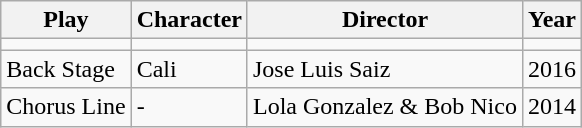<table class="wikitable">
<tr>
<th>Play</th>
<th>Character</th>
<th>Director</th>
<th>Year</th>
</tr>
<tr>
<td></td>
<td></td>
<td></td>
<td></td>
</tr>
<tr>
<td>Back Stage</td>
<td>Cali</td>
<td>Jose Luis Saiz</td>
<td>2016</td>
</tr>
<tr>
<td>Chorus Line</td>
<td>-</td>
<td>Lola Gonzalez & Bob Nico</td>
<td>2014</td>
</tr>
</table>
